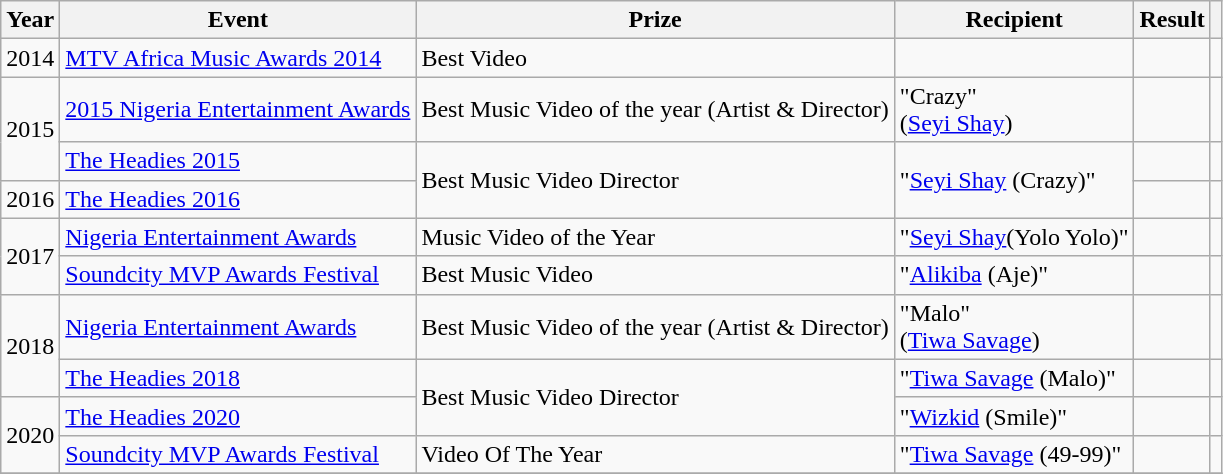<table class ="sortable wikitable">
<tr>
<th scope="col">Year</th>
<th scope="col">Event</th>
<th scope="col">Prize</th>
<th scope="col">Recipient</th>
<th scope="col">Result</th>
<th scope="col" class="unsortable"></th>
</tr>
<tr>
<td rowspan="1">2014</td>
<td><a href='#'>MTV Africa Music Awards 2014</a></td>
<td>Best Video</td>
<td rowspan="1"></td>
<td></td>
<td></td>
</tr>
<tr>
<td rowspan="2">2015</td>
<td><a href='#'>2015 Nigeria Entertainment Awards</a></td>
<td>Best Music Video of the year (Artist & Director)</td>
<td>"Crazy" <br><span>(<a href='#'>Seyi Shay</a>)</span></td>
<td></td>
<td></td>
</tr>
<tr>
<td><a href='#'>The Headies 2015</a></td>
<td rowspan="2">Best Music Video Director</td>
<td rowspan="2">"<a href='#'>Seyi Shay</a> (Crazy)" </td>
<td></td>
<td></td>
</tr>
<tr>
<td>2016</td>
<td><a href='#'>The Headies 2016</a></td>
<td></td>
<td></td>
</tr>
<tr>
<td rowspan="2">2017</td>
<td rowspan="1"><a href='#'>Nigeria Entertainment Awards</a></td>
<td>Music Video of the Year</td>
<td>"<a href='#'>Seyi Shay</a>(Yolo Yolo)"</td>
<td></td>
<td></td>
</tr>
<tr>
<td><a href='#'>Soundcity MVP Awards Festival</a></td>
<td>Best Music Video</td>
<td>"<a href='#'>Alikiba</a> (Aje)" </td>
<td></td>
<td></td>
</tr>
<tr>
<td rowspan="2">2018</td>
<td><a href='#'>Nigeria Entertainment Awards</a></td>
<td>Best Music Video of the year (Artist & Director)</td>
<td>"Malo" <br><span>(<a href='#'>Tiwa Savage</a>)</span></td>
<td></td>
<td></td>
</tr>
<tr>
<td><a href='#'>The Headies 2018</a></td>
<td rowspan="2">Best Music Video Director</td>
<td>"<a href='#'>Tiwa Savage</a> (Malo)" </td>
<td></td>
<td></td>
</tr>
<tr>
<td rowspan="2">2020</td>
<td><a href='#'>The Headies 2020</a></td>
<td>"<a href='#'>Wizkid</a> (Smile)" </td>
<td></td>
<td></td>
</tr>
<tr>
<td><a href='#'>Soundcity MVP Awards Festival</a></td>
<td>Video Of The Year</td>
<td>"<a href='#'>Tiwa Savage</a> (49-99)"</td>
<td></td>
<td></td>
</tr>
<tr>
</tr>
</table>
